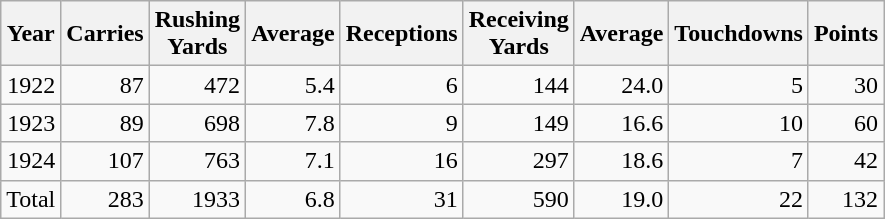<table class="wikitable sortable" style="text-align:right">
<tr style="text-align: center">
<th>Year</th>
<th>Carries</th>
<th>Rushing<br>Yards</th>
<th>Average</th>
<th>Receptions</th>
<th>Receiving<br>Yards</th>
<th>Average</th>
<th>Touchdowns</th>
<th>Points</th>
</tr>
<tr>
<td>1922</td>
<td>87</td>
<td>472</td>
<td>5.4</td>
<td>6</td>
<td>144</td>
<td>24.0</td>
<td>5</td>
<td>30</td>
</tr>
<tr>
<td>1923</td>
<td>89</td>
<td>698</td>
<td>7.8</td>
<td>9</td>
<td>149</td>
<td>16.6</td>
<td>10</td>
<td>60</td>
</tr>
<tr>
<td>1924</td>
<td>107</td>
<td>763</td>
<td>7.1</td>
<td>16</td>
<td>297</td>
<td>18.6</td>
<td>7</td>
<td>42</td>
</tr>
<tr>
<td>Total</td>
<td>283</td>
<td>1933</td>
<td>6.8</td>
<td>31</td>
<td>590</td>
<td>19.0</td>
<td>22</td>
<td>132</td>
</tr>
</table>
